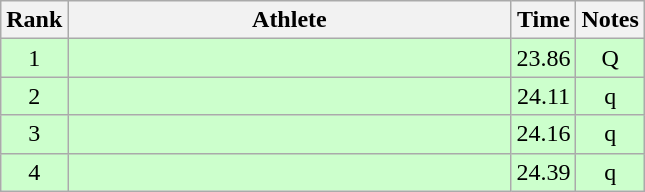<table class="wikitable" style="text-align:center">
<tr>
<th>Rank</th>
<th Style="width:18em">Athlete</th>
<th>Time</th>
<th>Notes</th>
</tr>
<tr style="background:#cfc">
<td>1</td>
<td style="text-align:left"></td>
<td>23.86</td>
<td>Q</td>
</tr>
<tr style="background:#cfc">
<td>2</td>
<td style="text-align:left"></td>
<td>24.11</td>
<td>q</td>
</tr>
<tr style="background:#cfc">
<td>3</td>
<td style="text-align:left"></td>
<td>24.16</td>
<td>q</td>
</tr>
<tr style="background:#cfc">
<td>4</td>
<td style="text-align:left"></td>
<td>24.39</td>
<td>q</td>
</tr>
</table>
